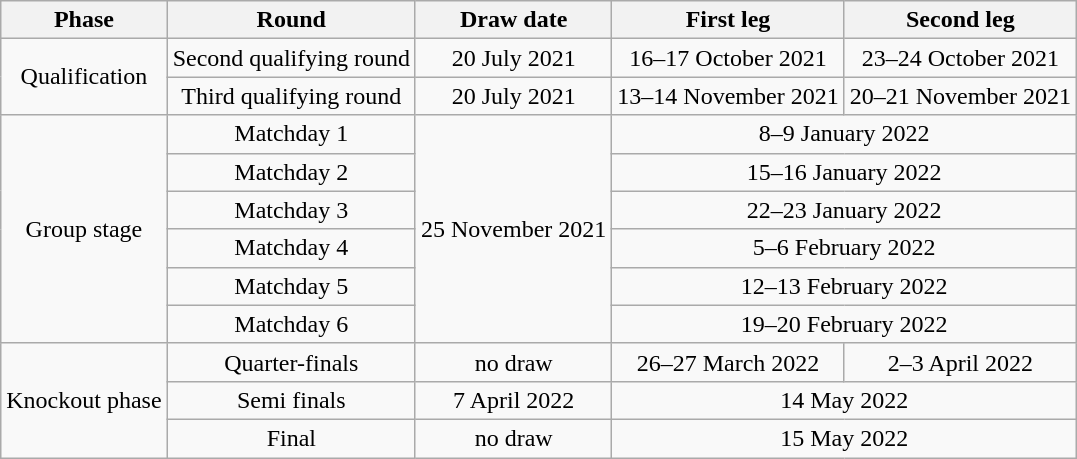<table class="wikitable" style="text-align:center">
<tr>
<th>Phase</th>
<th>Round</th>
<th>Draw date</th>
<th>First leg</th>
<th>Second leg</th>
</tr>
<tr>
<td rowspan=2>Qualification</td>
<td>Second qualifying round</td>
<td>20 July 2021</td>
<td>16–17 October 2021</td>
<td>23–24 October 2021</td>
</tr>
<tr>
<td>Third qualifying round</td>
<td>20 July 2021</td>
<td>13–14 November 2021</td>
<td>20–21 November 2021</td>
</tr>
<tr>
<td rowspan=6>Group stage</td>
<td>Matchday 1</td>
<td rowspan=6>25 November 2021</td>
<td colspan=2>8–9 January 2022</td>
</tr>
<tr>
<td>Matchday 2</td>
<td colspan=2>15–16 January 2022</td>
</tr>
<tr>
<td>Matchday 3</td>
<td colspan=2>22–23 January 2022</td>
</tr>
<tr>
<td>Matchday 4</td>
<td colspan=2>5–6 February 2022</td>
</tr>
<tr>
<td>Matchday 5</td>
<td colspan=2>12–13 February 2022</td>
</tr>
<tr>
<td>Matchday 6</td>
<td colspan=2>19–20 February 2022</td>
</tr>
<tr>
<td rowspan=3>Knockout phase</td>
<td>Quarter-finals</td>
<td>no draw</td>
<td>26–27 March 2022</td>
<td>2–3 April 2022</td>
</tr>
<tr>
<td>Semi finals</td>
<td rowspan=1>7 April 2022</td>
<td colspan=2>14 May 2022</td>
</tr>
<tr>
<td>Final</td>
<td rowspan=1>no draw</td>
<td colspan=2>15 May 2022</td>
</tr>
</table>
